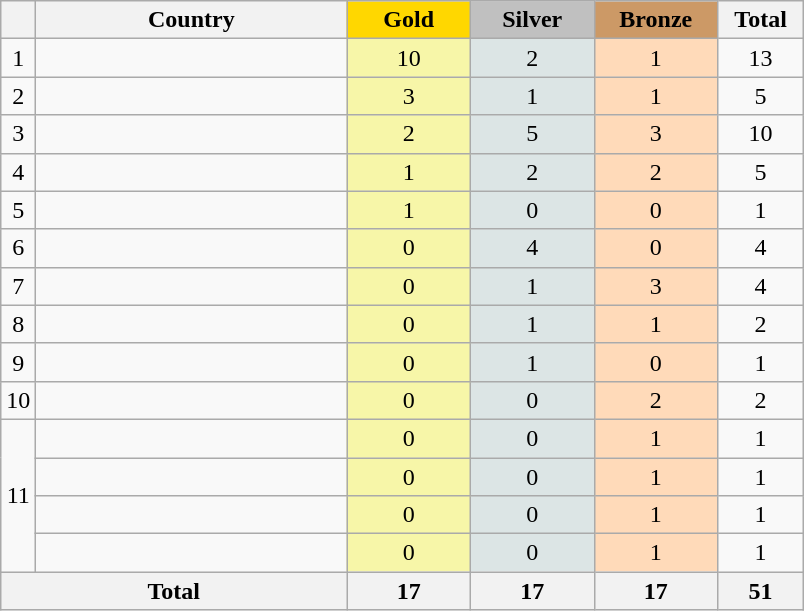<table class="wikitable" style="text-align:center;">
<tr>
<th></th>
<th width="200">Country</th>
<th width="75" style="background-color:gold"> Gold</th>
<th width="75" style="background-color:silver"> Silver</th>
<th width="75" style="background-color:#cc9966"> Bronze</th>
<th width="50">Total</th>
</tr>
<tr>
<td>1</td>
<td style="text-align:left;"></td>
<td style="background-color:#F7F6A8;">10</td>
<td style="background-color:#DCE5E5;">2</td>
<td style="background-color:#FFDAB9;">1</td>
<td>13</td>
</tr>
<tr>
<td>2</td>
<td style="text-align:left;"></td>
<td style="background-color:#F7F6A8;">3</td>
<td style="background-color:#DCE5E5;">1</td>
<td style="background-color:#FFDAB9;">1</td>
<td>5</td>
</tr>
<tr>
<td>3</td>
<td style="text-align:left;"></td>
<td style="background-color:#F7F6A8;">2</td>
<td style="background-color:#DCE5E5;">5</td>
<td style="background-color:#FFDAB9;">3</td>
<td>10</td>
</tr>
<tr>
<td>4</td>
<td style="text-align:left;"></td>
<td style="background-color:#F7F6A8;">1</td>
<td style="background-color:#DCE5E5;">2</td>
<td style="background-color:#FFDAB9;">2</td>
<td>5</td>
</tr>
<tr>
<td>5</td>
<td style="text-align:left;"></td>
<td style="background-color:#F7F6A8;">1</td>
<td style="background-color:#DCE5E5;">0</td>
<td style="background-color:#FFDAB9;">0</td>
<td>1</td>
</tr>
<tr>
<td>6</td>
<td style="text-align:left;"></td>
<td style="background-color:#F7F6A8;">0</td>
<td style="background-color:#DCE5E5;">4</td>
<td style="background-color:#FFDAB9;">0</td>
<td>4</td>
</tr>
<tr>
<td>7</td>
<td style="text-align:left;"></td>
<td style="background-color:#F7F6A8;">0</td>
<td style="background-color:#DCE5E5;">1</td>
<td style="background-color:#FFDAB9;">3</td>
<td>4</td>
</tr>
<tr>
<td>8</td>
<td style="text-align:left;"></td>
<td style="background-color:#F7F6A8;">0</td>
<td style="background-color:#DCE5E5;">1</td>
<td style="background-color:#FFDAB9;">1</td>
<td>2</td>
</tr>
<tr>
<td>9</td>
<td style="text-align:left;"></td>
<td style="background-color:#F7F6A8;">0</td>
<td style="background-color:#DCE5E5;">1</td>
<td style="background-color:#FFDAB9;">0</td>
<td>1</td>
</tr>
<tr>
<td>10</td>
<td style="text-align:left;"></td>
<td style="background-color:#F7F6A8;">0</td>
<td style="background-color:#DCE5E5;">0</td>
<td style="background-color:#FFDAB9;">2</td>
<td>2</td>
</tr>
<tr>
<td rowspan="4">11</td>
<td style="text-align:left;"></td>
<td style="background-color:#F7F6A8;">0</td>
<td style="background-color:#DCE5E5;">0</td>
<td style="background-color:#FFDAB9;">1</td>
<td>1</td>
</tr>
<tr>
<td style="text-align:left;"></td>
<td style="background-color:#F7F6A8;">0</td>
<td style="background-color:#DCE5E5;">0</td>
<td style="background-color:#FFDAB9;">1</td>
<td>1</td>
</tr>
<tr>
<td style="text-align:left;"></td>
<td style="background-color:#F7F6A8;">0</td>
<td style="background-color:#DCE5E5;">0</td>
<td style="background-color:#FFDAB9;">1</td>
<td>1</td>
</tr>
<tr>
<td style="text-align:left;"></td>
<td style="background-color:#F7F6A8;">0</td>
<td style="background-color:#DCE5E5;">0</td>
<td style="background-color:#FFDAB9;">1</td>
<td>1</td>
</tr>
<tr>
<th colspan="2">Total</th>
<th>17</th>
<th>17</th>
<th>17</th>
<th>51</th>
</tr>
</table>
